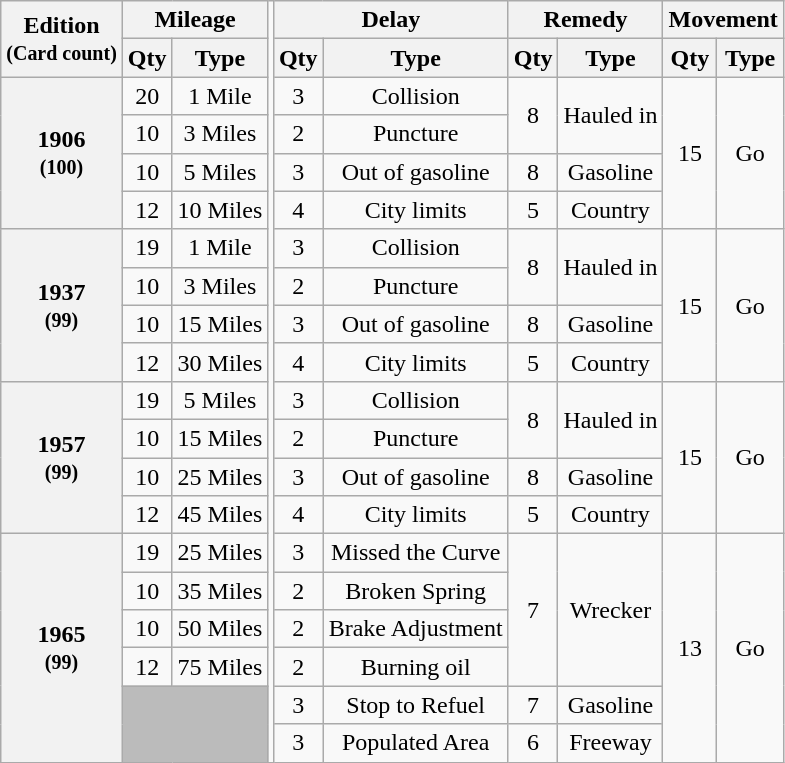<table class="wikitable sortable" style="font-size:100%;text-align:center;">
<tr>
<th rowspan=2>Edition<br><small>(Card count)</small></th>
<th colspan=2>Mileage</th>
<td rowspan=20 style="font-size:20%;"> </td>
<th colspan=2>Delay</th>
<th colspan=2>Remedy</th>
<th colspan=2>Movement</th>
</tr>
<tr>
<th>Qty</th>
<th>Type</th>
<th>Qty</th>
<th>Type</th>
<th>Qty</th>
<th>Type</th>
<th>Qty</th>
<th>Type</th>
</tr>
<tr>
<th rowspan=4>1906<br><small>(100)</small></th>
<td>20</td>
<td>1 Mile</td>
<td>3</td>
<td>Collision</td>
<td rowspan=2>8</td>
<td rowspan=2>Hauled in</td>
<td rowspan=4>15</td>
<td rowspan=4>Go</td>
</tr>
<tr>
<td>10</td>
<td>3 Miles</td>
<td>2</td>
<td>Puncture</td>
</tr>
<tr>
<td>10</td>
<td>5 Miles</td>
<td>3</td>
<td>Out of gasoline</td>
<td>8</td>
<td>Gasoline</td>
</tr>
<tr>
<td>12</td>
<td>10 Miles</td>
<td>4</td>
<td>City limits</td>
<td>5</td>
<td>Country</td>
</tr>
<tr>
<th rowspan=4>1937<br><small>(99)</small></th>
<td>19</td>
<td>1 Mile</td>
<td>3</td>
<td>Collision</td>
<td rowspan=2>8</td>
<td rowspan=2>Hauled in</td>
<td rowspan=4>15</td>
<td rowspan=4>Go</td>
</tr>
<tr>
<td>10</td>
<td>3 Miles</td>
<td>2</td>
<td>Puncture</td>
</tr>
<tr>
<td>10</td>
<td>15 Miles</td>
<td>3</td>
<td>Out of gasoline</td>
<td>8</td>
<td>Gasoline</td>
</tr>
<tr>
<td>12</td>
<td>30 Miles</td>
<td>4</td>
<td>City limits</td>
<td>5</td>
<td>Country</td>
</tr>
<tr>
<th rowspan=4>1957<br><small>(99)</small></th>
<td>19</td>
<td>5 Miles</td>
<td>3</td>
<td>Collision</td>
<td rowspan=2>8</td>
<td rowspan=2>Hauled in</td>
<td rowspan=4>15</td>
<td rowspan=4>Go</td>
</tr>
<tr>
<td>10</td>
<td>15 Miles</td>
<td>2</td>
<td>Puncture</td>
</tr>
<tr>
<td>10</td>
<td>25 Miles</td>
<td>3</td>
<td>Out of gasoline</td>
<td>8</td>
<td>Gasoline</td>
</tr>
<tr>
<td>12</td>
<td>45 Miles</td>
<td>4</td>
<td>City limits</td>
<td>5</td>
<td>Country</td>
</tr>
<tr>
<th rowspan=6>1965<br><small>(99)</small></th>
<td>19</td>
<td>25 Miles</td>
<td>3</td>
<td>Missed the Curve</td>
<td rowspan=4>7</td>
<td rowspan=4>Wrecker</td>
<td rowspan=6>13</td>
<td rowspan=6>Go</td>
</tr>
<tr>
<td>10</td>
<td>35 Miles</td>
<td>2</td>
<td>Broken Spring</td>
</tr>
<tr>
<td>10</td>
<td>50 Miles</td>
<td>2</td>
<td>Brake Adjustment</td>
</tr>
<tr>
<td>12</td>
<td>75 Miles</td>
<td>2</td>
<td>Burning oil</td>
</tr>
<tr>
<td rowspan=2 colspan=2 style="background:#bbb;"> </td>
<td>3</td>
<td>Stop to Refuel</td>
<td>7</td>
<td>Gasoline</td>
</tr>
<tr>
<td>3</td>
<td>Populated Area</td>
<td>6</td>
<td>Freeway</td>
</tr>
</table>
